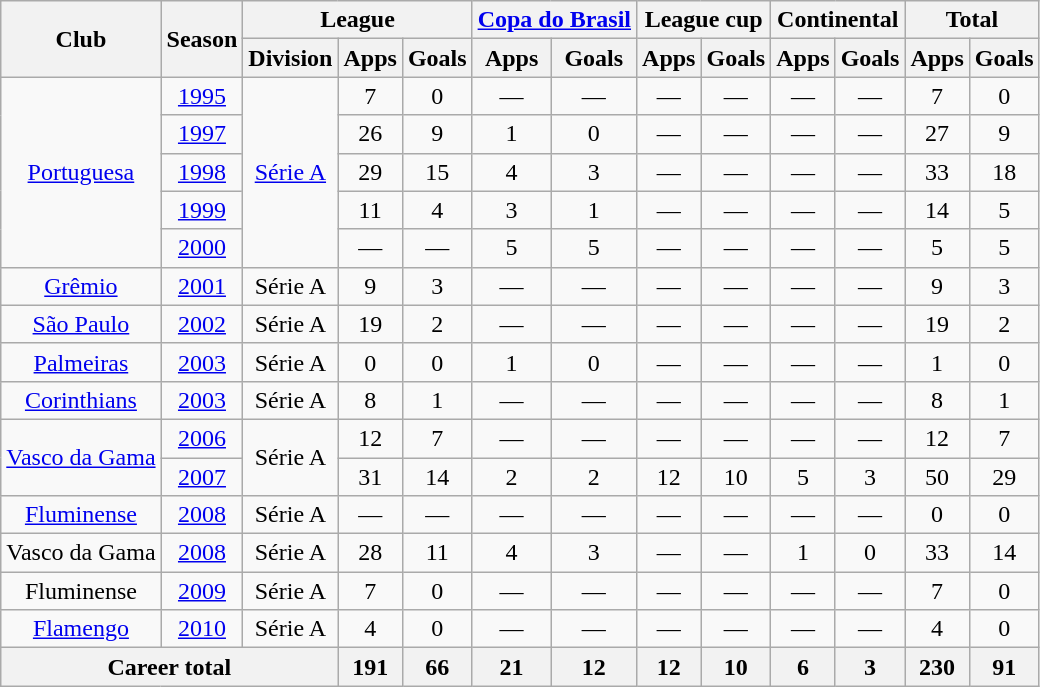<table class="wikitable" style="text-align:center">
<tr>
<th rowspan="2">Club</th>
<th rowspan="2">Season</th>
<th colspan="3">League</th>
<th colspan="2"><a href='#'>Copa do Brasil</a></th>
<th colspan="2">League cup</th>
<th colspan="2">Continental</th>
<th colspan="2">Total</th>
</tr>
<tr>
<th>Division</th>
<th>Apps</th>
<th>Goals</th>
<th>Apps</th>
<th>Goals</th>
<th>Apps</th>
<th>Goals</th>
<th>Apps</th>
<th>Goals</th>
<th>Apps</th>
<th>Goals</th>
</tr>
<tr>
<td rowspan="5"><a href='#'>Portuguesa</a></td>
<td><a href='#'>1995</a></td>
<td rowspan="5"><a href='#'>Série A</a></td>
<td>7</td>
<td>0</td>
<td>—</td>
<td>—</td>
<td>—</td>
<td>—</td>
<td>—</td>
<td>—</td>
<td>7</td>
<td>0</td>
</tr>
<tr>
<td><a href='#'>1997</a></td>
<td>26</td>
<td>9</td>
<td>1</td>
<td>0</td>
<td>—</td>
<td>—</td>
<td>—</td>
<td>—</td>
<td>27</td>
<td>9</td>
</tr>
<tr>
<td><a href='#'>1998</a></td>
<td>29</td>
<td>15</td>
<td>4</td>
<td>3</td>
<td>—</td>
<td>—</td>
<td>—</td>
<td>—</td>
<td>33</td>
<td>18</td>
</tr>
<tr>
<td><a href='#'>1999</a></td>
<td>11</td>
<td>4</td>
<td>3</td>
<td>1</td>
<td>—</td>
<td>—</td>
<td>—</td>
<td>—</td>
<td>14</td>
<td>5</td>
</tr>
<tr>
<td><a href='#'>2000</a></td>
<td>—</td>
<td>—</td>
<td>5</td>
<td>5</td>
<td>—</td>
<td>—</td>
<td>—</td>
<td>—</td>
<td>5</td>
<td>5</td>
</tr>
<tr>
<td><a href='#'>Grêmio</a></td>
<td><a href='#'>2001</a></td>
<td>Série A</td>
<td>9</td>
<td>3</td>
<td>—</td>
<td>—</td>
<td>—</td>
<td>—</td>
<td>—</td>
<td>—</td>
<td>9</td>
<td>3</td>
</tr>
<tr>
<td><a href='#'>São Paulo</a></td>
<td><a href='#'>2002</a></td>
<td>Série A</td>
<td>19</td>
<td>2</td>
<td>—</td>
<td>—</td>
<td>—</td>
<td>—</td>
<td>—</td>
<td>—</td>
<td>19</td>
<td>2</td>
</tr>
<tr>
<td><a href='#'>Palmeiras</a></td>
<td><a href='#'>2003</a></td>
<td>Série A</td>
<td>0</td>
<td>0</td>
<td>1</td>
<td>0</td>
<td>—</td>
<td>—</td>
<td>—</td>
<td>—</td>
<td>1</td>
<td>0</td>
</tr>
<tr>
<td><a href='#'>Corinthians</a></td>
<td><a href='#'>2003</a></td>
<td>Série A</td>
<td>8</td>
<td>1</td>
<td>—</td>
<td>—</td>
<td>—</td>
<td>—</td>
<td>—</td>
<td>—</td>
<td>8</td>
<td>1</td>
</tr>
<tr>
<td rowspan="2"><a href='#'>Vasco da Gama</a></td>
<td><a href='#'>2006</a></td>
<td rowspan="2">Série A</td>
<td>12</td>
<td>7</td>
<td>—</td>
<td>—</td>
<td>—</td>
<td>—</td>
<td>—</td>
<td>—</td>
<td>12</td>
<td>7</td>
</tr>
<tr>
<td><a href='#'>2007</a></td>
<td>31</td>
<td>14</td>
<td>2</td>
<td>2</td>
<td>12</td>
<td>10</td>
<td>5</td>
<td>3</td>
<td>50</td>
<td>29</td>
</tr>
<tr>
<td><a href='#'>Fluminense</a></td>
<td><a href='#'>2008</a></td>
<td>Série A</td>
<td>—</td>
<td>—</td>
<td>—</td>
<td>—</td>
<td>—</td>
<td>—</td>
<td>—</td>
<td>—</td>
<td>0</td>
<td>0</td>
</tr>
<tr>
<td>Vasco da Gama</td>
<td><a href='#'>2008</a></td>
<td>Série A</td>
<td>28</td>
<td>11</td>
<td>4</td>
<td>3</td>
<td>—</td>
<td>—</td>
<td>1</td>
<td>0</td>
<td>33</td>
<td>14</td>
</tr>
<tr>
<td>Fluminense</td>
<td><a href='#'>2009</a></td>
<td>Série A</td>
<td>7</td>
<td>0</td>
<td>—</td>
<td>—</td>
<td>—</td>
<td>—</td>
<td>—</td>
<td>—</td>
<td>7</td>
<td>0</td>
</tr>
<tr>
<td><a href='#'>Flamengo</a></td>
<td><a href='#'>2010</a></td>
<td>Série A</td>
<td>4</td>
<td>0</td>
<td>—</td>
<td>—</td>
<td>—</td>
<td>—</td>
<td>—</td>
<td>—</td>
<td>4</td>
<td>0</td>
</tr>
<tr>
<th colspan="3">Career total</th>
<th>191</th>
<th>66</th>
<th>21</th>
<th>12</th>
<th>12</th>
<th>10</th>
<th>6</th>
<th>3</th>
<th>230</th>
<th>91</th>
</tr>
</table>
